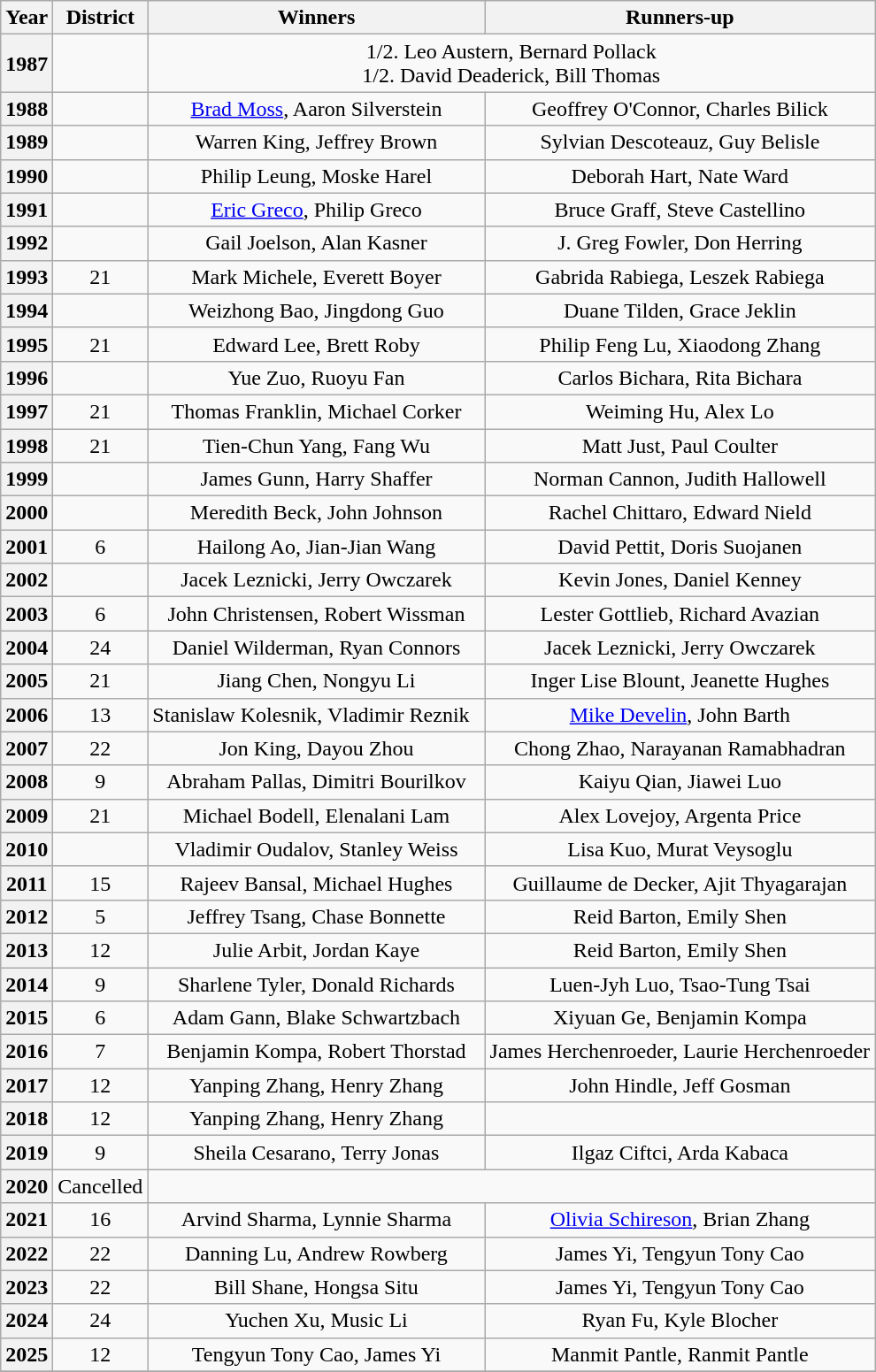<table class="wikitable" style="text-align:center">
<tr>
<th>Year</th>
<th>District</th>
<th>Winners</th>
<th>Runners-up</th>
</tr>
<tr>
<th>1987</th>
<td></td>
<td colspan=2>1/2. Leo Austern, Bernard Pollack <br>1/2. David Deaderick, Bill Thomas</td>
</tr>
<tr>
<th>1988</th>
<td></td>
<td><a href='#'>Brad Moss</a>, Aaron Silverstein</td>
<td>Geoffrey O'Connor, Charles Bilick</td>
</tr>
<tr>
<th>1989</th>
<td></td>
<td>Warren King, Jeffrey Brown</td>
<td>Sylvian Descoteauz, Guy Belisle</td>
</tr>
<tr>
<th>1990</th>
<td></td>
<td>Philip Leung, Moske Harel</td>
<td>Deborah Hart, Nate Ward</td>
</tr>
<tr>
<th>1991</th>
<td></td>
<td><a href='#'>Eric Greco</a>, Philip Greco</td>
<td>Bruce Graff, Steve Castellino</td>
</tr>
<tr>
<th>1992</th>
<td></td>
<td>Gail Joelson, Alan Kasner</td>
<td>J. Greg Fowler, Don Herring</td>
</tr>
<tr>
<th>1993</th>
<td>21</td>
<td>Mark Michele, Everett Boyer</td>
<td>Gabrida Rabiega, Leszek Rabiega</td>
</tr>
<tr>
<th>1994</th>
<td></td>
<td>Weizhong Bao, Jingdong Guo</td>
<td>Duane Tilden, Grace Jeklin</td>
</tr>
<tr>
<th>1995</th>
<td>21</td>
<td>Edward Lee, Brett Roby</td>
<td>Philip Feng Lu, Xiaodong Zhang</td>
</tr>
<tr>
<th>1996</th>
<td></td>
<td>Yue Zuo, Ruoyu Fan</td>
<td>Carlos Bichara, Rita Bichara</td>
</tr>
<tr>
<th>1997</th>
<td>21</td>
<td>Thomas Franklin, Michael Corker</td>
<td>Weiming Hu, Alex Lo</td>
</tr>
<tr>
<th>1998</th>
<td>21</td>
<td>Tien-Chun Yang, Fang Wu</td>
<td>Matt Just, Paul Coulter</td>
</tr>
<tr>
<th>1999</th>
<td></td>
<td>James Gunn, Harry Shaffer</td>
<td>Norman Cannon, Judith Hallowell</td>
</tr>
<tr>
<th>2000</th>
<td></td>
<td>Meredith Beck, John Johnson</td>
<td>Rachel Chittaro, Edward Nield</td>
</tr>
<tr>
<th>2001</th>
<td>6</td>
<td>Hailong Ao, Jian-Jian Wang</td>
<td>David Pettit, Doris Suojanen</td>
</tr>
<tr>
<th>2002</th>
<td></td>
<td>Jacek Leznicki, Jerry Owczarek</td>
<td>Kevin Jones, Daniel Kenney</td>
</tr>
<tr>
<th>2003</th>
<td>6</td>
<td>John Christensen, Robert Wissman</td>
<td>Lester Gottlieb, Richard Avazian</td>
</tr>
<tr>
<th>2004</th>
<td>24</td>
<td>Daniel Wilderman, Ryan Connors</td>
<td>Jacek Leznicki, Jerry Owczarek</td>
</tr>
<tr>
<th>2005</th>
<td>21</td>
<td>Jiang Chen, Nongyu Li</td>
<td>Inger Lise Blount, Jeanette Hughes</td>
</tr>
<tr>
<th>2006</th>
<td>13</td>
<td>Stanislaw Kolesnik, Vladimir Reznik  </td>
<td><a href='#'>Mike Develin</a>, John Barth</td>
</tr>
<tr>
<th>2007</th>
<td>22</td>
<td>Jon King, Dayou Zhou</td>
<td>  Chong Zhao, Narayanan Ramabhadran  </td>
</tr>
<tr>
<th>2008</th>
<td>9</td>
<td>Abraham Pallas, Dimitri Bourilkov</td>
<td>Kaiyu Qian, Jiawei Luo</td>
</tr>
<tr>
<th>2009</th>
<td>21</td>
<td>Michael Bodell, Elenalani Lam</td>
<td>Alex Lovejoy, Argenta Price</td>
</tr>
<tr>
<th>2010</th>
<td></td>
<td>Vladimir Oudalov, Stanley Weiss</td>
<td>Lisa Kuo, Murat Veysoglu</td>
</tr>
<tr>
<th>2011</th>
<td>15</td>
<td>Rajeev Bansal, Michael Hughes</td>
<td>Guillaume de Decker, Ajit Thyagarajan</td>
</tr>
<tr>
<th>2012</th>
<td>5</td>
<td>Jeffrey Tsang, Chase Bonnette</td>
<td>Reid Barton, Emily Shen</td>
</tr>
<tr>
<th>2013</th>
<td>12</td>
<td>Julie Arbit, Jordan Kaye</td>
<td>Reid Barton, Emily Shen</td>
</tr>
<tr>
<th>2014</th>
<td>9</td>
<td>Sharlene Tyler, Donald Richards</td>
<td>Luen-Jyh Luo, Tsao-Tung Tsai</td>
</tr>
<tr>
<th>2015</th>
<td>6</td>
<td>Adam Gann, Blake Schwartzbach</td>
<td>Xiyuan Ge, Benjamin Kompa</td>
</tr>
<tr>
<th>2016</th>
<td>7</td>
<td>Benjamin Kompa, Robert Thorstad</td>
<td>James Herchenroeder, Laurie Herchenroeder</td>
</tr>
<tr>
<th>2017</th>
<td>12</td>
<td>Yanping Zhang, Henry Zhang</td>
<td>John Hindle, Jeff Gosman</td>
</tr>
<tr>
<th>2018</th>
<td>12</td>
<td>Yanping Zhang, Henry Zhang</td>
<td></td>
</tr>
<tr>
<th>2019</th>
<td>9</td>
<td>Sheila Cesarano, Terry Jonas</td>
<td>Ilgaz Ciftci, Arda Kabaca</td>
</tr>
<tr>
<th>2020</th>
<td>Cancelled</td>
</tr>
<tr>
<th>2021</th>
<td>16</td>
<td>Arvind Sharma, Lynnie Sharma</td>
<td><a href='#'>Olivia Schireson</a>, Brian Zhang</td>
</tr>
<tr>
<th>2022</th>
<td>22</td>
<td>Danning Lu, Andrew Rowberg</td>
<td>James Yi, Tengyun Tony Cao</td>
</tr>
<tr>
<th>2023</th>
<td>22</td>
<td>Bill Shane, Hongsa Situ</td>
<td>James Yi, Tengyun Tony Cao</td>
</tr>
<tr>
<th>2024</th>
<td>24</td>
<td>Yuchen Xu, Music Li</td>
<td>Ryan Fu, Kyle Blocher</td>
</tr>
<tr>
<th>2025</th>
<td>12</td>
<td>Tengyun Tony Cao, James Yi</td>
<td>Manmit Pantle, Ranmit Pantle</td>
</tr>
<tr>
</tr>
</table>
